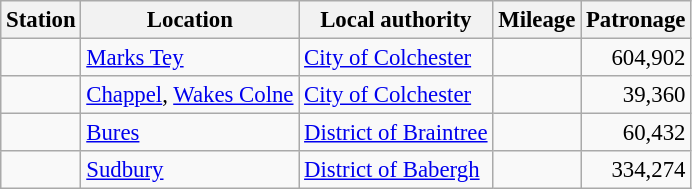<table class="wikitable sortable" style="font-size:95%;" border="1" cellpadding="1">
<tr>
<th>Station</th>
<th>Location</th>
<th>Local authority</th>
<th>Mileage</th>
<th>Patronage</th>
</tr>
<tr>
<td></td>
<td><a href='#'>Marks Tey</a></td>
<td><a href='#'>City of Colchester</a></td>
<td align=center></td>
<td align=right>604,902</td>
</tr>
<tr>
<td></td>
<td><a href='#'>Chappel</a>, <a href='#'>Wakes Colne</a></td>
<td><a href='#'>City of Colchester</a></td>
<td align=center></td>
<td align=right>39,360</td>
</tr>
<tr>
<td></td>
<td><a href='#'>Bures</a></td>
<td><a href='#'>District of Braintree</a></td>
<td align=center></td>
<td align=right>60,432</td>
</tr>
<tr>
<td></td>
<td><a href='#'>Sudbury</a></td>
<td><a href='#'>District of Babergh</a></td>
<td align=center></td>
<td align=right>334,274</td>
</tr>
</table>
